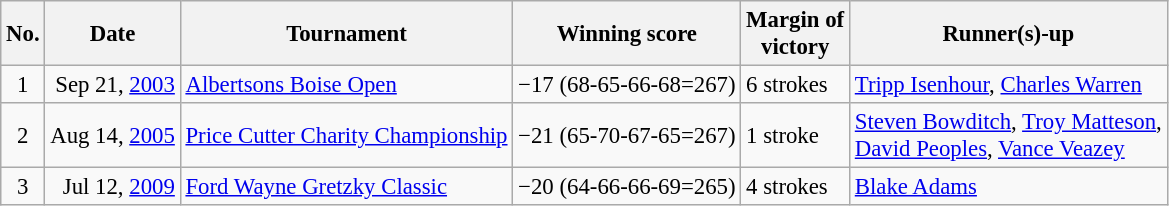<table class="wikitable" style="font-size:95%;">
<tr>
<th>No.</th>
<th>Date</th>
<th>Tournament</th>
<th>Winning score</th>
<th>Margin of<br>victory</th>
<th>Runner(s)-up</th>
</tr>
<tr>
<td align=center>1</td>
<td align=right>Sep 21, <a href='#'>2003</a></td>
<td><a href='#'>Albertsons Boise Open</a></td>
<td>−17 (68-65-66-68=267)</td>
<td>6 strokes</td>
<td> <a href='#'>Tripp Isenhour</a>,  <a href='#'>Charles Warren</a></td>
</tr>
<tr>
<td align=center>2</td>
<td align=right>Aug 14, <a href='#'>2005</a></td>
<td><a href='#'>Price Cutter Charity Championship</a></td>
<td>−21 (65-70-67-65=267)</td>
<td>1 stroke</td>
<td> <a href='#'>Steven Bowditch</a>,  <a href='#'>Troy Matteson</a>,<br> <a href='#'>David Peoples</a>,  <a href='#'>Vance Veazey</a></td>
</tr>
<tr>
<td align=center>3</td>
<td align=right>Jul 12, <a href='#'>2009</a></td>
<td><a href='#'>Ford Wayne Gretzky Classic</a></td>
<td>−20 (64-66-66-69=265)</td>
<td>4 strokes</td>
<td> <a href='#'>Blake Adams</a></td>
</tr>
</table>
